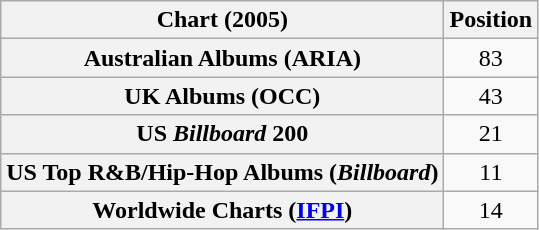<table class="wikitable sortable plainrowheaders" style="text-align:center">
<tr>
<th scope="col">Chart (2005)</th>
<th scope="col">Position</th>
</tr>
<tr>
<th scope="row">Australian Albums (ARIA)</th>
<td>83</td>
</tr>
<tr>
<th scope="row">UK Albums (OCC)</th>
<td>43</td>
</tr>
<tr>
<th scope="row">US <em>Billboard</em> 200</th>
<td>21</td>
</tr>
<tr>
<th scope="row">US Top R&B/Hip-Hop Albums (<em>Billboard</em>)</th>
<td>11</td>
</tr>
<tr>
<th scope="row">Worldwide Charts (<a href='#'>IFPI</a>)</th>
<td>14</td>
</tr>
</table>
